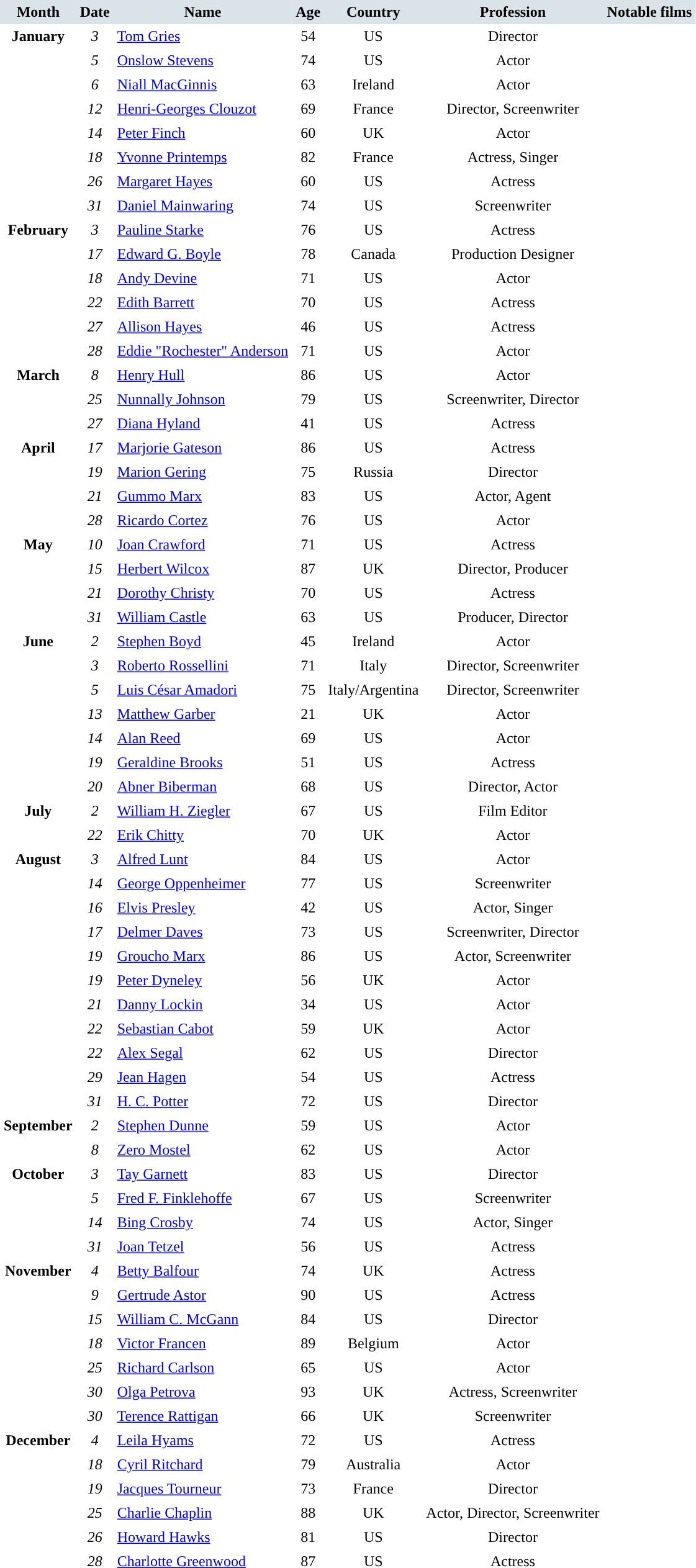<table cellspacing="0" cellpadding="4" border="0">
<tr style="background:#dae3e7; text-align:center;">
<td><strong>Month</strong></td>
<td><strong>Date</strong></td>
<td><strong>Name</strong></td>
<td><strong>Age</strong></td>
<td><strong>Country</strong></td>
<td><strong>Profession</strong></td>
<td><strong>Notable films</strong></td>
</tr>
<tr valign="top">
<td rowspan=8 style="text-align:center; vertical-align:top;"><strong>January</strong></td>
<td style="text-align:center;"><em>3</em></td>
<td><a href='#'>Tom Gries</a></td>
<td style="text-align:center;">54</td>
<td style="text-align:center;">US</td>
<td style="text-align:center;">Director</td>
<td></td>
</tr>
<tr>
<td style="text-align:center;"><em>5</em></td>
<td><a href='#'>Onslow Stevens</a></td>
<td style="text-align:center;">74</td>
<td style="text-align:center;">US</td>
<td style="text-align:center;">Actor</td>
<td></td>
</tr>
<tr>
<td style="text-align:center;"><em>6</em></td>
<td><a href='#'>Niall MacGinnis</a></td>
<td style="text-align:center;">63</td>
<td style="text-align:center;">Ireland</td>
<td style="text-align:center;">Actor</td>
<td></td>
</tr>
<tr>
<td style="text-align:center;"><em>12</em></td>
<td><a href='#'>Henri-Georges Clouzot</a></td>
<td style="text-align:center;">69</td>
<td style="text-align:center;">France</td>
<td style="text-align:center;">Director, Screenwriter</td>
<td></td>
</tr>
<tr>
<td style="text-align:center;"><em>14</em></td>
<td><a href='#'>Peter Finch</a></td>
<td style="text-align:center;">60</td>
<td style="text-align:center;">UK</td>
<td style="text-align:center;">Actor</td>
<td></td>
</tr>
<tr>
<td style="text-align:center;"><em>18</em></td>
<td><a href='#'>Yvonne Printemps</a></td>
<td style="text-align:center;">82</td>
<td style="text-align:center;">France</td>
<td style="text-align:center;">Actress, Singer</td>
<td></td>
</tr>
<tr>
<td style="text-align:center;"><em>26</em></td>
<td><a href='#'>Margaret Hayes</a></td>
<td style="text-align:center;">60</td>
<td style="text-align:center;">US</td>
<td style="text-align:center;">Actress</td>
<td></td>
</tr>
<tr>
<td style="text-align:center;"><em>31</em></td>
<td><a href='#'>Daniel Mainwaring</a></td>
<td style="text-align:center;">74</td>
<td style="text-align:center;">US</td>
<td style="text-align:center;">Screenwriter</td>
<td></td>
</tr>
<tr>
<td rowspan=6 style="text-align:center; vertical-align:top;"><strong>February</strong></td>
<td style="text-align:center;"><em>3</em></td>
<td><a href='#'>Pauline Starke</a></td>
<td style="text-align:center;">76</td>
<td style="text-align:center;">US</td>
<td style="text-align:center;">Actress</td>
<td></td>
</tr>
<tr>
<td style="text-align:center;"><em>17</em></td>
<td><a href='#'>Edward G. Boyle</a></td>
<td style="text-align:center;">78</td>
<td style="text-align:center;">Canada</td>
<td style="text-align:center;">Production Designer</td>
<td></td>
</tr>
<tr>
<td style="text-align:center;"><em>18</em></td>
<td><a href='#'>Andy Devine</a></td>
<td style="text-align:center;">71</td>
<td style="text-align:center;">US</td>
<td style="text-align:center;">Actor</td>
<td></td>
</tr>
<tr>
<td style="text-align:center;"><em>22</em></td>
<td><a href='#'>Edith Barrett</a></td>
<td style="text-align:center;">70</td>
<td style="text-align:center;">US</td>
<td style="text-align:center;">Actress</td>
<td></td>
</tr>
<tr>
<td style="text-align:center;"><em>27</em></td>
<td><a href='#'>Allison Hayes</a></td>
<td style="text-align:center;">46</td>
<td style="text-align:center;">US</td>
<td style="text-align:center;">Actress</td>
<td></td>
</tr>
<tr>
<td style="text-align:center;"><em>28</em></td>
<td><a href='#'>Eddie "Rochester" Anderson</a></td>
<td style="text-align:center;">71</td>
<td style="text-align:center;">US</td>
<td style="text-align:center;">Actor</td>
<td></td>
</tr>
<tr>
<td rowspan=3 style="text-align:center; vertical-align:top;"><strong>March</strong></td>
<td style="text-align:center;"><em>8</em></td>
<td><a href='#'>Henry Hull</a></td>
<td style="text-align:center;">86</td>
<td style="text-align:center;">US</td>
<td style="text-align:center;">Actor</td>
<td></td>
</tr>
<tr>
<td style="text-align:center;"><em>25</em></td>
<td><a href='#'>Nunnally Johnson</a></td>
<td style="text-align:center;">79</td>
<td style="text-align:center;">US</td>
<td style="text-align:center;">Screenwriter, Director</td>
<td></td>
</tr>
<tr>
<td style="text-align:center;"><em>27</em></td>
<td><a href='#'>Diana Hyland</a></td>
<td style="text-align:center;">41</td>
<td style="text-align:center;">US</td>
<td style="text-align:center;">Actress</td>
<td></td>
</tr>
<tr>
<td rowspan=4 style="text-align:center; vertical-align:top;"><strong>April</strong></td>
<td style="text-align:center;"><em>17</em></td>
<td><a href='#'>Marjorie Gateson</a></td>
<td style="text-align:center;">86</td>
<td style="text-align:center;">US</td>
<td style="text-align:center;">Actress</td>
<td></td>
</tr>
<tr>
<td style="text-align:center;"><em>19</em></td>
<td><a href='#'>Marion Gering</a></td>
<td style="text-align:center;">75</td>
<td style="text-align:center;">Russia</td>
<td style="text-align:center;">Director</td>
<td></td>
</tr>
<tr>
<td style="text-align:center;"><em>21</em></td>
<td><a href='#'>Gummo Marx</a></td>
<td style="text-align:center;">83</td>
<td style="text-align:center;">US</td>
<td style="text-align:center;">Actor, Agent</td>
<td></td>
</tr>
<tr>
<td style="text-align:center;"><em>28</em></td>
<td><a href='#'>Ricardo Cortez</a></td>
<td style="text-align:center;">76</td>
<td style="text-align:center;">US</td>
<td style="text-align:center;">Actor</td>
<td></td>
</tr>
<tr>
<td rowspan=4 style="text-align:center; vertical-align:top;"><strong>May</strong></td>
<td style="text-align:center;"><em>10</em></td>
<td><a href='#'>Joan Crawford</a></td>
<td style="text-align:center;">71</td>
<td style="text-align:center;">US</td>
<td style="text-align:center;">Actress</td>
<td></td>
</tr>
<tr>
<td style="text-align:center;"><em>15</em></td>
<td><a href='#'>Herbert Wilcox</a></td>
<td style="text-align:center;">87</td>
<td style="text-align:center;">UK</td>
<td style="text-align:center;">Director, Producer</td>
<td></td>
</tr>
<tr>
<td style="text-align:center;"><em>21</em></td>
<td><a href='#'>Dorothy Christy</a></td>
<td style="text-align:center;">70</td>
<td style="text-align:center;">US</td>
<td style="text-align:center;">Actress</td>
<td></td>
</tr>
<tr>
<td style="text-align:center;"><em>31</em></td>
<td><a href='#'>William Castle</a></td>
<td style="text-align:center;">63</td>
<td style="text-align:center;">US</td>
<td style="text-align:center;">Producer, Director</td>
<td></td>
</tr>
<tr>
<td rowspan=7 style="text-align:center; vertical-align:top;"><strong>June</strong></td>
<td style="text-align:center;"><em>2</em></td>
<td><a href='#'>Stephen Boyd</a></td>
<td style="text-align:center;">45</td>
<td style="text-align:center;">Ireland</td>
<td style="text-align:center;">Actor</td>
<td></td>
</tr>
<tr>
<td style="text-align:center;"><em>3</em></td>
<td><a href='#'>Roberto Rossellini</a></td>
<td style="text-align:center;">71</td>
<td style="text-align:center;">Italy</td>
<td style="text-align:center;">Director, Screenwriter</td>
<td></td>
</tr>
<tr>
<td style="text-align:center;"><em>5</em></td>
<td><a href='#'>Luis César Amadori</a></td>
<td style="text-align:center;">75</td>
<td style="text-align:center;">Italy/Argentina</td>
<td style="text-align:center;">Director, Screenwriter</td>
<td></td>
</tr>
<tr>
<td style="text-align:center;"><em>13</em></td>
<td><a href='#'>Matthew Garber</a></td>
<td style="text-align:center;">21</td>
<td style="text-align:center;">UK</td>
<td style="text-align:center;">Actor</td>
<td></td>
</tr>
<tr>
<td style="text-align:center;"><em>14</em></td>
<td><a href='#'>Alan Reed</a></td>
<td style="text-align:center;">69</td>
<td style="text-align:center;">US</td>
<td style="text-align:center;">Actor</td>
<td></td>
</tr>
<tr>
<td style="text-align:center;"><em>19</em></td>
<td><a href='#'>Geraldine Brooks</a></td>
<td style="text-align:center;">51</td>
<td style="text-align:center;">US</td>
<td style="text-align:center;">Actress</td>
<td></td>
</tr>
<tr>
<td style="text-align:center;"><em>20</em></td>
<td><a href='#'>Abner Biberman</a></td>
<td style="text-align:center;">68</td>
<td style="text-align:center;">US</td>
<td style="text-align:center;">Director, Actor</td>
<td></td>
</tr>
<tr>
<td rowspan=2 style="text-align:center; vertical-align:top;"><strong>July</strong></td>
<td style="text-align:center;"><em>2</em></td>
<td><a href='#'>William H. Ziegler</a></td>
<td style="text-align:center;">67</td>
<td style="text-align:center;">US</td>
<td style="text-align:center;">Film Editor</td>
<td></td>
</tr>
<tr>
<td style="text-align:center;"><em>22</em></td>
<td><a href='#'>Erik Chitty</a></td>
<td style="text-align:center;">70</td>
<td style="text-align:center;">UK</td>
<td style="text-align:center;">Actor</td>
<td></td>
</tr>
<tr>
<td rowspan=11 style="text-align:center; vertical-align:top;"><strong>August</strong></td>
<td style="text-align:center;"><em>3</em></td>
<td><a href='#'>Alfred Lunt</a></td>
<td style="text-align:center;">84</td>
<td style="text-align:center;">US</td>
<td style="text-align:center;">Actor</td>
<td></td>
</tr>
<tr>
<td style="text-align:center;"><em>14</em></td>
<td><a href='#'>George Oppenheimer</a></td>
<td style="text-align:center;">77</td>
<td style="text-align:center;">US</td>
<td style="text-align:center;">Screenwriter</td>
<td></td>
</tr>
<tr>
<td style="text-align:center;"><em>16</em></td>
<td><a href='#'>Elvis Presley</a></td>
<td style="text-align:center;">42</td>
<td style="text-align:center;">US</td>
<td style="text-align:center;">Actor, Singer</td>
<td></td>
</tr>
<tr>
<td style="text-align:center;"><em>17</em></td>
<td><a href='#'>Delmer Daves</a></td>
<td style="text-align:center;">73</td>
<td style="text-align:center;">US</td>
<td style="text-align:center;">Screenwriter, Director</td>
<td></td>
</tr>
<tr>
<td style="text-align:center;"><em>19</em></td>
<td><a href='#'>Groucho Marx</a></td>
<td style="text-align:center;">86</td>
<td style="text-align:center;">US</td>
<td style="text-align:center;">Actor, Screenwriter</td>
<td></td>
</tr>
<tr>
<td style="text-align:center;"><em>19</em></td>
<td><a href='#'>Peter Dyneley</a></td>
<td style="text-align:center;">56</td>
<td style="text-align:center;">UK</td>
<td style="text-align:center;">Actor</td>
<td></td>
</tr>
<tr>
<td style="text-align:center;"><em>21</em></td>
<td><a href='#'>Danny Lockin</a></td>
<td style="text-align:center;">34</td>
<td style="text-align:center;">US</td>
<td style="text-align:center;">Actor</td>
<td></td>
</tr>
<tr>
<td style="text-align:center;"><em>22</em></td>
<td><a href='#'>Sebastian Cabot</a></td>
<td style="text-align:center;">59</td>
<td style="text-align:center;">UK</td>
<td style="text-align:center;">Actor</td>
<td></td>
</tr>
<tr>
<td style="text-align:center;"><em>22</em></td>
<td><a href='#'>Alex Segal</a></td>
<td style="text-align:center;">62</td>
<td style="text-align:center;">US</td>
<td style="text-align:center;">Director</td>
<td></td>
</tr>
<tr>
<td style="text-align:center;"><em>29</em></td>
<td><a href='#'>Jean Hagen</a></td>
<td style="text-align:center;">54</td>
<td style="text-align:center;">US</td>
<td style="text-align:center;">Actress</td>
<td></td>
</tr>
<tr>
<td style="text-align:center;"><em>31</em></td>
<td><a href='#'>H. C. Potter</a></td>
<td style="text-align:center;">72</td>
<td style="text-align:center;">US</td>
<td style="text-align:center;">Director</td>
<td></td>
</tr>
<tr>
<td rowspan=2 style="text-align:center; vertical-align:top;"><strong>September</strong></td>
<td style="text-align:center;"><em>2</em></td>
<td><a href='#'>Stephen Dunne</a></td>
<td style="text-align:center;">59</td>
<td style="text-align:center;">US</td>
<td style="text-align:center;">Actor</td>
<td></td>
</tr>
<tr>
<td style="text-align:center;"><em>8</em></td>
<td><a href='#'>Zero Mostel</a></td>
<td style="text-align:center;">62</td>
<td style="text-align:center;">US</td>
<td style="text-align:center;">Actor</td>
<td></td>
</tr>
<tr>
<td rowspan=4 style="text-align:center; vertical-align:top;"><strong>October</strong></td>
<td style="text-align:center;"><em>3</em></td>
<td><a href='#'>Tay Garnett</a></td>
<td style="text-align:center;">83</td>
<td style="text-align:center;">US</td>
<td style="text-align:center;">Director</td>
<td></td>
</tr>
<tr>
<td style="text-align:center;"><em>5</em></td>
<td><a href='#'>Fred F. Finklehoffe</a></td>
<td style="text-align:center;">67</td>
<td style="text-align:center;">US</td>
<td style="text-align:center;">Screenwriter</td>
<td></td>
</tr>
<tr>
<td style="text-align:center;"><em>14</em></td>
<td><a href='#'>Bing Crosby</a></td>
<td style="text-align:center;">74</td>
<td style="text-align:center;">US</td>
<td style="text-align:center;">Actor, Singer</td>
<td></td>
</tr>
<tr>
<td style="text-align:center;"><em>31</em></td>
<td><a href='#'>Joan Tetzel</a></td>
<td style="text-align:center;">56</td>
<td style="text-align:center;">US</td>
<td style="text-align:center;">Actress</td>
<td></td>
</tr>
<tr>
<td rowspan=7 style="text-align:center; vertical-align:top;"><strong>November</strong></td>
<td style="text-align:center;"><em>4</em></td>
<td><a href='#'>Betty Balfour</a></td>
<td style="text-align:center;">74</td>
<td style="text-align:center;">UK</td>
<td style="text-align:center;">Actress</td>
<td></td>
</tr>
<tr>
<td style="text-align:center;"><em>9</em></td>
<td><a href='#'>Gertrude Astor</a></td>
<td style="text-align:center;">90</td>
<td style="text-align:center;">US</td>
<td style="text-align:center;">Actress</td>
<td></td>
</tr>
<tr>
<td style="text-align:center;"><em>15</em></td>
<td><a href='#'>William C. McGann</a></td>
<td style="text-align:center;">84</td>
<td style="text-align:center;">US</td>
<td style="text-align:center;">Director</td>
<td></td>
</tr>
<tr>
<td style="text-align:center;"><em>18</em></td>
<td><a href='#'>Victor Francen</a></td>
<td style="text-align:center;">89</td>
<td style="text-align:center;">Belgium</td>
<td style="text-align:center;">Actor</td>
<td></td>
</tr>
<tr>
<td style="text-align:center;"><em>25</em></td>
<td><a href='#'>Richard Carlson</a></td>
<td style="text-align:center;">65</td>
<td style="text-align:center;">US</td>
<td style="text-align:center;">Actor</td>
<td></td>
</tr>
<tr>
<td style="text-align:center;"><em>30</em></td>
<td><a href='#'>Olga Petrova</a></td>
<td style="text-align:center;">93</td>
<td style="text-align:center;">UK</td>
<td style="text-align:center;">Actress, Screenwriter</td>
<td></td>
</tr>
<tr>
<td style="text-align:center;"><em>30</em></td>
<td><a href='#'>Terence Rattigan</a></td>
<td style="text-align:center;">66</td>
<td style="text-align:center;">UK</td>
<td style="text-align:center;">Screenwriter</td>
<td></td>
</tr>
<tr>
<td rowspan=6 style="text-align:center; vertical-align:top;"><strong>December</strong></td>
<td style="text-align:center;"><em>4</em></td>
<td><a href='#'>Leila Hyams</a></td>
<td style="text-align:center;">72</td>
<td style="text-align:center;">US</td>
<td style="text-align:center;">Actress</td>
<td></td>
</tr>
<tr>
<td style="text-align:center;"><em>18</em></td>
<td><a href='#'>Cyril Ritchard</a></td>
<td style="text-align:center;">79</td>
<td style="text-align:center;">Australia</td>
<td style="text-align:center;">Actor</td>
<td></td>
</tr>
<tr>
<td style="text-align:center;"><em>19</em></td>
<td><a href='#'>Jacques Tourneur</a></td>
<td style="text-align:center;">73</td>
<td style="text-align:center;">France</td>
<td style="text-align:center;">Director</td>
<td></td>
</tr>
<tr>
<td style="text-align:center;"><em>25</em></td>
<td><a href='#'>Charlie Chaplin</a></td>
<td style="text-align:center;">88</td>
<td style="text-align:center;">UK</td>
<td style="text-align:center;">Actor, Director, Screenwriter</td>
<td></td>
</tr>
<tr>
<td style="text-align:center;"><em>26</em></td>
<td><a href='#'>Howard Hawks</a></td>
<td style="text-align:center;">81</td>
<td style="text-align:center;">US</td>
<td style="text-align:center;">Director</td>
<td></td>
</tr>
<tr>
<td style="text-align:center;"><em>28</em></td>
<td><a href='#'>Charlotte Greenwood</a></td>
<td style="text-align:center;">87</td>
<td style="text-align:center;">US</td>
<td style="text-align:center;">Actress</td>
<td></td>
</tr>
</table>
